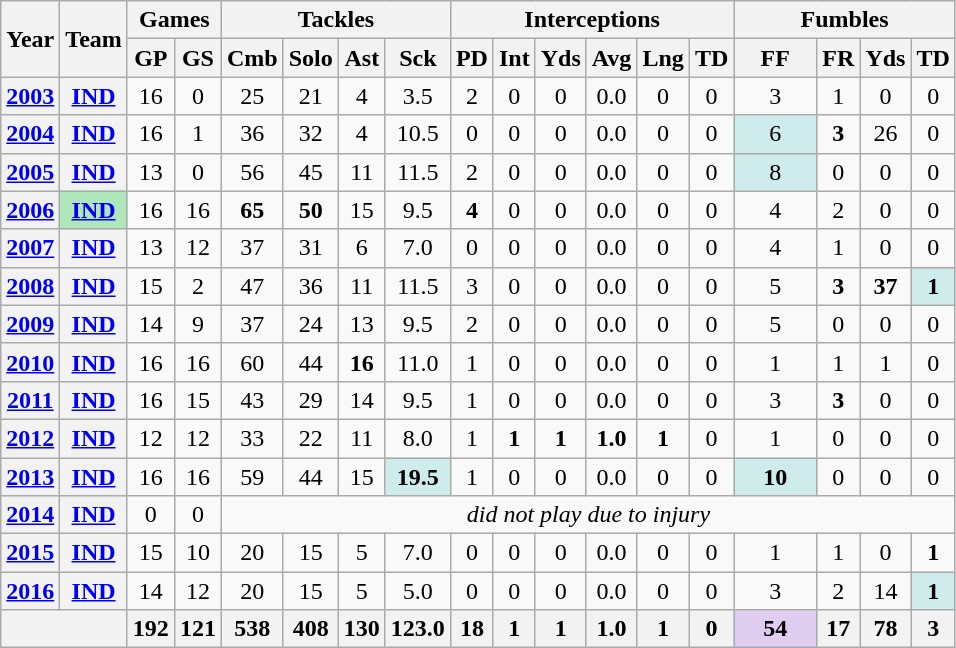<table class= "wikitable" style="text-align:center;">
<tr>
<th rowspan="2">Year</th>
<th rowspan="2">Team</th>
<th colspan="2">Games</th>
<th colspan="4">Tackles</th>
<th colspan="6">Interceptions</th>
<th colspan="4">Fumbles</th>
</tr>
<tr>
<th>GP</th>
<th>GS</th>
<th>Cmb</th>
<th>Solo</th>
<th>Ast</th>
<th>Sck</th>
<th>PD</th>
<th>Int</th>
<th>Yds</th>
<th>Avg</th>
<th>Lng</th>
<th>TD</th>
<th>FF</th>
<th>FR</th>
<th>Yds</th>
<th>TD</th>
</tr>
<tr>
<th><a href='#'>2003</a></th>
<th><a href='#'>IND</a></th>
<td>16</td>
<td>0</td>
<td>25</td>
<td>21</td>
<td>4</td>
<td>3.5</td>
<td>2</td>
<td>0</td>
<td>0</td>
<td>0.0</td>
<td>0</td>
<td>0</td>
<td>3</td>
<td>1</td>
<td>0</td>
<td>0</td>
</tr>
<tr>
<th><a href='#'>2004</a></th>
<th><a href='#'>IND</a></th>
<td>16</td>
<td>1</td>
<td>36</td>
<td>32</td>
<td>4</td>
<td>10.5</td>
<td>0</td>
<td>0</td>
<td>0</td>
<td>0.0</td>
<td>0</td>
<td>0</td>
<td style="background:#cfecec;">6</td>
<td><strong>3</strong></td>
<td>26</td>
<td>0</td>
</tr>
<tr>
<th><a href='#'>2005</a></th>
<th><a href='#'>IND</a></th>
<td>13</td>
<td>0</td>
<td>56</td>
<td>45</td>
<td>11</td>
<td>11.5</td>
<td>2</td>
<td>0</td>
<td>0</td>
<td>0.0</td>
<td>0</td>
<td>0</td>
<td style="background:#cfecec;">8</td>
<td>0</td>
<td>0</td>
<td>0</td>
</tr>
<tr>
<th><a href='#'>2006</a></th>
<th style="background:#afe6ba;"><a href='#'>IND</a></th>
<td>16</td>
<td>16</td>
<td><strong>65</strong></td>
<td><strong>50</strong></td>
<td>15</td>
<td>9.5</td>
<td><strong>4</strong></td>
<td>0</td>
<td>0</td>
<td>0.0</td>
<td>0</td>
<td>0</td>
<td>4</td>
<td>2</td>
<td>0</td>
<td>0</td>
</tr>
<tr>
<th><a href='#'>2007</a></th>
<th><a href='#'>IND</a></th>
<td>13</td>
<td>12</td>
<td>37</td>
<td>31</td>
<td>6</td>
<td>7.0</td>
<td>0</td>
<td>0</td>
<td>0</td>
<td>0.0</td>
<td>0</td>
<td>0</td>
<td>4</td>
<td>1</td>
<td>0</td>
<td>0</td>
</tr>
<tr>
<th><a href='#'>2008</a></th>
<th><a href='#'>IND</a></th>
<td>15</td>
<td>2</td>
<td>47</td>
<td>36</td>
<td>11</td>
<td>11.5</td>
<td>3</td>
<td>0</td>
<td>0</td>
<td>0.0</td>
<td>0</td>
<td>0</td>
<td>5</td>
<td><strong>3</strong></td>
<td><strong>37</strong></td>
<td style="background:#cfecec;"><strong>1</strong></td>
</tr>
<tr>
<th><a href='#'>2009</a></th>
<th><a href='#'>IND</a></th>
<td>14</td>
<td>9</td>
<td>37</td>
<td>24</td>
<td>13</td>
<td>9.5</td>
<td>2</td>
<td>0</td>
<td>0</td>
<td>0.0</td>
<td>0</td>
<td>0</td>
<td>5</td>
<td>0</td>
<td>0</td>
<td>0</td>
</tr>
<tr>
<th><a href='#'>2010</a></th>
<th><a href='#'>IND</a></th>
<td>16</td>
<td>16</td>
<td>60</td>
<td>44</td>
<td><strong>16</strong></td>
<td>11.0</td>
<td>1</td>
<td>0</td>
<td>0</td>
<td>0.0</td>
<td>0</td>
<td>0</td>
<td>1</td>
<td>1</td>
<td>1</td>
<td>0</td>
</tr>
<tr>
<th><a href='#'>2011</a></th>
<th><a href='#'>IND</a></th>
<td>16</td>
<td>15</td>
<td>43</td>
<td>29</td>
<td>14</td>
<td>9.5</td>
<td>1</td>
<td>0</td>
<td>0</td>
<td>0.0</td>
<td>0</td>
<td>0</td>
<td>3</td>
<td><strong>3</strong></td>
<td>0</td>
<td>0</td>
</tr>
<tr>
<th><a href='#'>2012</a></th>
<th><a href='#'>IND</a></th>
<td>12</td>
<td>12</td>
<td>33</td>
<td>22</td>
<td>11</td>
<td>8.0</td>
<td>1</td>
<td><strong>1</strong></td>
<td><strong>1</strong></td>
<td><strong>1.0</strong></td>
<td><strong>1</strong></td>
<td>0</td>
<td>1</td>
<td>0</td>
<td>0</td>
<td>0</td>
</tr>
<tr>
<th><a href='#'>2013</a></th>
<th><a href='#'>IND</a></th>
<td>16</td>
<td>16</td>
<td>59</td>
<td>44</td>
<td>15</td>
<td style="background:#cfecec;"><strong>19.5</strong></td>
<td>1</td>
<td>0</td>
<td>0</td>
<td>0.0</td>
<td>0</td>
<td>0</td>
<td style="background:#cfecec;"><strong>10</strong></td>
<td>0</td>
<td>0</td>
<td>0</td>
</tr>
<tr>
<th><a href='#'>2014</a></th>
<th><a href='#'>IND</a></th>
<td>0</td>
<td>0</td>
<td colspan="14"><em>did not play due to injury</em></td>
</tr>
<tr>
<th><a href='#'>2015</a></th>
<th><a href='#'>IND</a></th>
<td>15</td>
<td>10</td>
<td>20</td>
<td>15</td>
<td>5</td>
<td>7.0</td>
<td>0</td>
<td>0</td>
<td>0</td>
<td>0.0</td>
<td>0</td>
<td>0</td>
<td>1</td>
<td>1</td>
<td>0</td>
<td><strong>1</strong></td>
</tr>
<tr>
<th><a href='#'>2016</a></th>
<th><a href='#'>IND</a></th>
<td>14</td>
<td>12</td>
<td>20</td>
<td>15</td>
<td>5</td>
<td>5.0</td>
<td>0</td>
<td>0</td>
<td>0</td>
<td>0.0</td>
<td>0</td>
<td>0</td>
<td>3</td>
<td>2</td>
<td>14</td>
<td style="background:#cfecec;"><strong>1</strong></td>
</tr>
<tr>
<th colspan="2"></th>
<th>192</th>
<th>121</th>
<th>538</th>
<th>408</th>
<th>130</th>
<th>123.0</th>
<th>18</th>
<th>1</th>
<th>1</th>
<th>1.0</th>
<th>1</th>
<th>0</th>
<th style="background:#e0cef2; width:3em;">54</th>
<th>17</th>
<th>78</th>
<th>3</th>
</tr>
</table>
